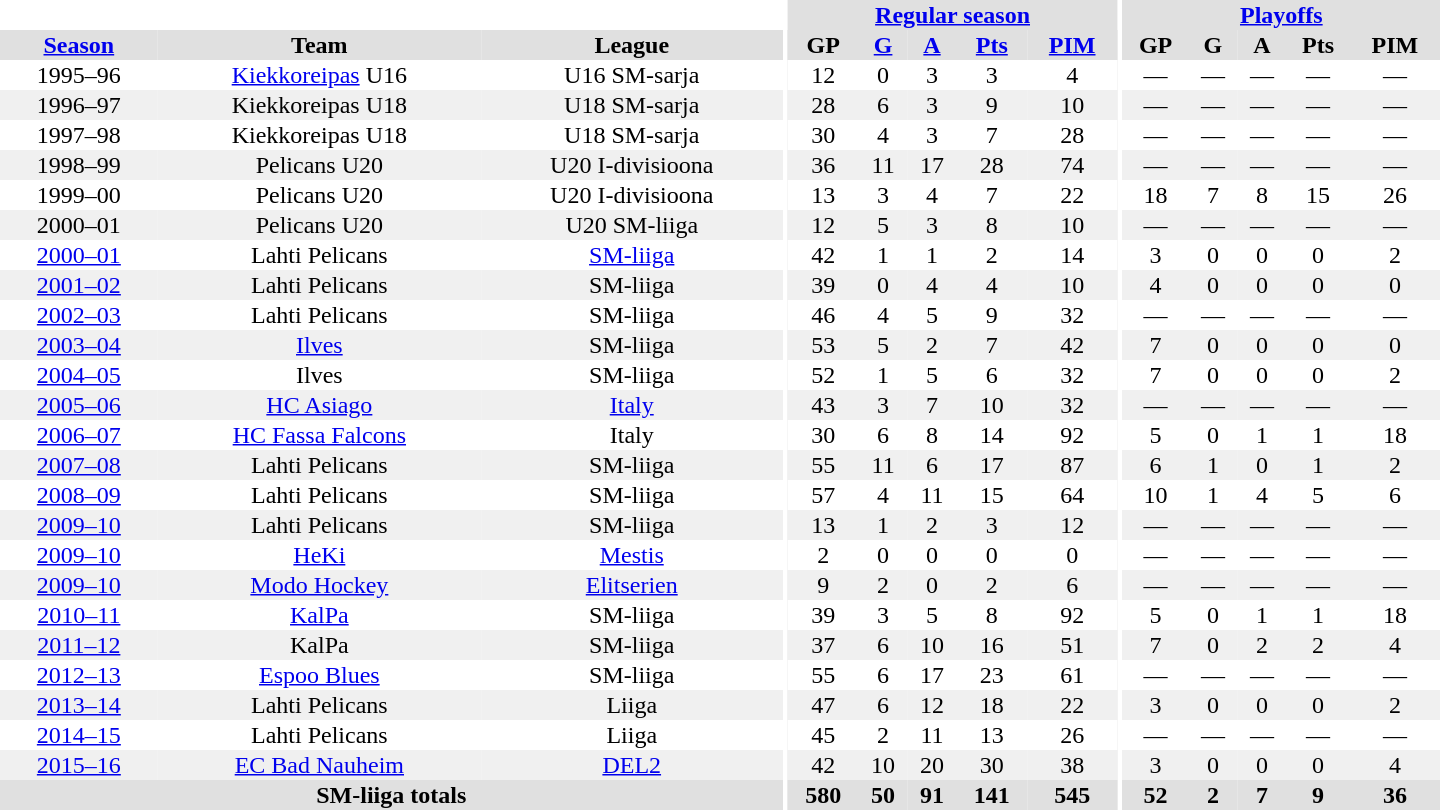<table border="0" cellpadding="1" cellspacing="0" style="text-align:center; width:60em">
<tr bgcolor="#e0e0e0">
<th colspan="3" bgcolor="#ffffff"></th>
<th rowspan="99" bgcolor="#ffffff"></th>
<th colspan="5"><a href='#'>Regular season</a></th>
<th rowspan="99" bgcolor="#ffffff"></th>
<th colspan="5"><a href='#'>Playoffs</a></th>
</tr>
<tr bgcolor="#e0e0e0">
<th><a href='#'>Season</a></th>
<th>Team</th>
<th>League</th>
<th>GP</th>
<th><a href='#'>G</a></th>
<th><a href='#'>A</a></th>
<th><a href='#'>Pts</a></th>
<th><a href='#'>PIM</a></th>
<th>GP</th>
<th>G</th>
<th>A</th>
<th>Pts</th>
<th>PIM</th>
</tr>
<tr>
<td>1995–96</td>
<td><a href='#'>Kiekkoreipas</a> U16</td>
<td>U16 SM-sarja</td>
<td>12</td>
<td>0</td>
<td>3</td>
<td>3</td>
<td>4</td>
<td>—</td>
<td>—</td>
<td>—</td>
<td>—</td>
<td>—</td>
</tr>
<tr bgcolor="#f0f0f0">
<td>1996–97</td>
<td>Kiekkoreipas U18</td>
<td>U18 SM-sarja</td>
<td>28</td>
<td>6</td>
<td>3</td>
<td>9</td>
<td>10</td>
<td>—</td>
<td>—</td>
<td>—</td>
<td>—</td>
<td>—</td>
</tr>
<tr>
<td>1997–98</td>
<td>Kiekkoreipas U18</td>
<td>U18 SM-sarja</td>
<td>30</td>
<td>4</td>
<td>3</td>
<td>7</td>
<td>28</td>
<td>—</td>
<td>—</td>
<td>—</td>
<td>—</td>
<td>—</td>
</tr>
<tr bgcolor="#f0f0f0">
<td>1998–99</td>
<td>Pelicans U20</td>
<td>U20 I-divisioona</td>
<td>36</td>
<td>11</td>
<td>17</td>
<td>28</td>
<td>74</td>
<td>—</td>
<td>—</td>
<td>—</td>
<td>—</td>
<td>—</td>
</tr>
<tr>
<td>1999–00</td>
<td>Pelicans U20</td>
<td>U20 I-divisioona</td>
<td>13</td>
<td>3</td>
<td>4</td>
<td>7</td>
<td>22</td>
<td>18</td>
<td>7</td>
<td>8</td>
<td>15</td>
<td>26</td>
</tr>
<tr bgcolor="#f0f0f0">
<td>2000–01</td>
<td>Pelicans U20</td>
<td>U20 SM-liiga</td>
<td>12</td>
<td>5</td>
<td>3</td>
<td>8</td>
<td>10</td>
<td>—</td>
<td>—</td>
<td>—</td>
<td>—</td>
<td>—</td>
</tr>
<tr>
<td><a href='#'>2000–01</a></td>
<td>Lahti Pelicans</td>
<td><a href='#'>SM-liiga</a></td>
<td>42</td>
<td>1</td>
<td>1</td>
<td>2</td>
<td>14</td>
<td>3</td>
<td>0</td>
<td>0</td>
<td>0</td>
<td>2</td>
</tr>
<tr bgcolor="#f0f0f0">
<td><a href='#'>2001–02</a></td>
<td>Lahti Pelicans</td>
<td>SM-liiga</td>
<td>39</td>
<td>0</td>
<td>4</td>
<td>4</td>
<td>10</td>
<td>4</td>
<td>0</td>
<td>0</td>
<td>0</td>
<td>0</td>
</tr>
<tr>
<td><a href='#'>2002–03</a></td>
<td>Lahti Pelicans</td>
<td>SM-liiga</td>
<td>46</td>
<td>4</td>
<td>5</td>
<td>9</td>
<td>32</td>
<td>—</td>
<td>—</td>
<td>—</td>
<td>—</td>
<td>—</td>
</tr>
<tr bgcolor="#f0f0f0">
<td><a href='#'>2003–04</a></td>
<td><a href='#'>Ilves</a></td>
<td>SM-liiga</td>
<td>53</td>
<td>5</td>
<td>2</td>
<td>7</td>
<td>42</td>
<td>7</td>
<td>0</td>
<td>0</td>
<td>0</td>
<td>0</td>
</tr>
<tr>
<td><a href='#'>2004–05</a></td>
<td>Ilves</td>
<td>SM-liiga</td>
<td>52</td>
<td>1</td>
<td>5</td>
<td>6</td>
<td>32</td>
<td>7</td>
<td>0</td>
<td>0</td>
<td>0</td>
<td>2</td>
</tr>
<tr bgcolor="#f0f0f0">
<td><a href='#'>2005–06</a></td>
<td><a href='#'>HC Asiago</a></td>
<td><a href='#'>Italy</a></td>
<td>43</td>
<td>3</td>
<td>7</td>
<td>10</td>
<td>32</td>
<td>—</td>
<td>—</td>
<td>—</td>
<td>—</td>
<td>—</td>
</tr>
<tr>
<td><a href='#'>2006–07</a></td>
<td><a href='#'>HC Fassa Falcons</a></td>
<td>Italy</td>
<td>30</td>
<td>6</td>
<td>8</td>
<td>14</td>
<td>92</td>
<td>5</td>
<td>0</td>
<td>1</td>
<td>1</td>
<td>18</td>
</tr>
<tr bgcolor="#f0f0f0">
<td><a href='#'>2007–08</a></td>
<td>Lahti Pelicans</td>
<td>SM-liiga</td>
<td>55</td>
<td>11</td>
<td>6</td>
<td>17</td>
<td>87</td>
<td>6</td>
<td>1</td>
<td>0</td>
<td>1</td>
<td>2</td>
</tr>
<tr>
<td><a href='#'>2008–09</a></td>
<td>Lahti Pelicans</td>
<td>SM-liiga</td>
<td>57</td>
<td>4</td>
<td>11</td>
<td>15</td>
<td>64</td>
<td>10</td>
<td>1</td>
<td>4</td>
<td>5</td>
<td>6</td>
</tr>
<tr bgcolor="#f0f0f0">
<td><a href='#'>2009–10</a></td>
<td>Lahti Pelicans</td>
<td>SM-liiga</td>
<td>13</td>
<td>1</td>
<td>2</td>
<td>3</td>
<td>12</td>
<td>—</td>
<td>—</td>
<td>—</td>
<td>—</td>
<td>—</td>
</tr>
<tr>
<td><a href='#'>2009–10</a></td>
<td><a href='#'>HeKi</a></td>
<td><a href='#'>Mestis</a></td>
<td>2</td>
<td>0</td>
<td>0</td>
<td>0</td>
<td>0</td>
<td>—</td>
<td>—</td>
<td>—</td>
<td>—</td>
<td>—</td>
</tr>
<tr bgcolor="#f0f0f0">
<td><a href='#'>2009–10</a></td>
<td><a href='#'>Modo Hockey</a></td>
<td><a href='#'>Elitserien</a></td>
<td>9</td>
<td>2</td>
<td>0</td>
<td>2</td>
<td>6</td>
<td>—</td>
<td>—</td>
<td>—</td>
<td>—</td>
<td>—</td>
</tr>
<tr>
<td><a href='#'>2010–11</a></td>
<td><a href='#'>KalPa</a></td>
<td>SM-liiga</td>
<td>39</td>
<td>3</td>
<td>5</td>
<td>8</td>
<td>92</td>
<td>5</td>
<td>0</td>
<td>1</td>
<td>1</td>
<td>18</td>
</tr>
<tr bgcolor="#f0f0f0">
<td><a href='#'>2011–12</a></td>
<td>KalPa</td>
<td>SM-liiga</td>
<td>37</td>
<td>6</td>
<td>10</td>
<td>16</td>
<td>51</td>
<td>7</td>
<td>0</td>
<td>2</td>
<td>2</td>
<td>4</td>
</tr>
<tr>
<td><a href='#'>2012–13</a></td>
<td><a href='#'>Espoo Blues</a></td>
<td>SM-liiga</td>
<td>55</td>
<td>6</td>
<td>17</td>
<td>23</td>
<td>61</td>
<td>—</td>
<td>—</td>
<td>—</td>
<td>—</td>
<td>—</td>
</tr>
<tr bgcolor="#f0f0f0">
<td><a href='#'>2013–14</a></td>
<td>Lahti Pelicans</td>
<td>Liiga</td>
<td>47</td>
<td>6</td>
<td>12</td>
<td>18</td>
<td>22</td>
<td>3</td>
<td>0</td>
<td>0</td>
<td>0</td>
<td>2</td>
</tr>
<tr>
<td><a href='#'>2014–15</a></td>
<td>Lahti Pelicans</td>
<td>Liiga</td>
<td>45</td>
<td>2</td>
<td>11</td>
<td>13</td>
<td>26</td>
<td>—</td>
<td>—</td>
<td>—</td>
<td>—</td>
<td>—</td>
</tr>
<tr bgcolor="#f0f0f0">
<td><a href='#'>2015–16</a></td>
<td><a href='#'>EC Bad Nauheim</a></td>
<td><a href='#'>DEL2</a></td>
<td>42</td>
<td>10</td>
<td>20</td>
<td>30</td>
<td>38</td>
<td>3</td>
<td>0</td>
<td>0</td>
<td>0</td>
<td>4</td>
</tr>
<tr>
</tr>
<tr ALIGN="center" bgcolor="#e0e0e0">
<th colspan="3">SM-liiga totals</th>
<th ALIGN="center">580</th>
<th ALIGN="center">50</th>
<th ALIGN="center">91</th>
<th ALIGN="center">141</th>
<th ALIGN="center">545</th>
<th ALIGN="center">52</th>
<th ALIGN="center">2</th>
<th ALIGN="center">7</th>
<th ALIGN="center">9</th>
<th ALIGN="center">36</th>
</tr>
</table>
